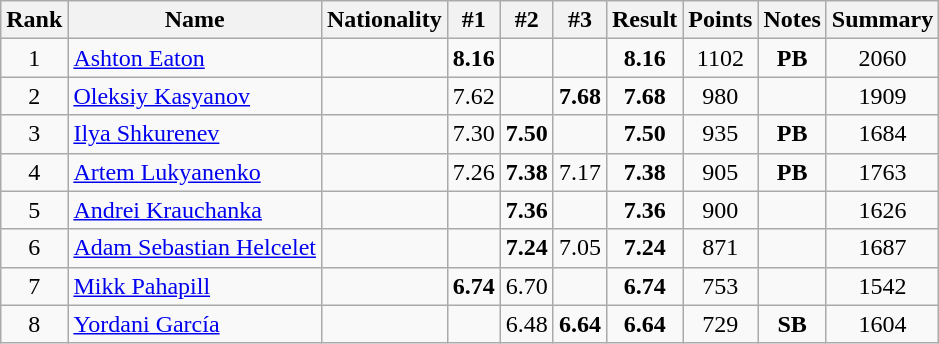<table class="wikitable sortable" style="text-align:center">
<tr>
<th>Rank</th>
<th>Name</th>
<th>Nationality</th>
<th>#1</th>
<th>#2</th>
<th>#3</th>
<th>Result</th>
<th>Points</th>
<th>Notes</th>
<th>Summary</th>
</tr>
<tr>
<td>1</td>
<td align=left><a href='#'>Ashton Eaton</a></td>
<td align=left></td>
<td><strong>8.16</strong></td>
<td></td>
<td></td>
<td><strong>8.16</strong></td>
<td>1102</td>
<td><strong>PB</strong></td>
<td>2060</td>
</tr>
<tr>
<td>2</td>
<td align=left><a href='#'>Oleksiy Kasyanov</a></td>
<td align=left></td>
<td>7.62</td>
<td></td>
<td><strong>7.68</strong></td>
<td><strong>7.68</strong></td>
<td>980</td>
<td></td>
<td>1909</td>
</tr>
<tr>
<td>3</td>
<td align=left><a href='#'>Ilya Shkurenev</a></td>
<td align=left></td>
<td>7.30</td>
<td><strong>7.50</strong></td>
<td></td>
<td><strong>7.50</strong></td>
<td>935</td>
<td><strong>PB</strong></td>
<td>1684</td>
</tr>
<tr>
<td>4</td>
<td align=left><a href='#'>Artem Lukyanenko</a></td>
<td align=left></td>
<td>7.26</td>
<td><strong>7.38</strong></td>
<td>7.17</td>
<td><strong>7.38</strong></td>
<td>905</td>
<td><strong>PB</strong></td>
<td>1763</td>
</tr>
<tr>
<td>5</td>
<td align=left><a href='#'>Andrei Krauchanka</a></td>
<td align=left></td>
<td></td>
<td><strong>7.36</strong></td>
<td></td>
<td><strong>7.36</strong></td>
<td>900</td>
<td></td>
<td>1626</td>
</tr>
<tr>
<td>6</td>
<td align=left><a href='#'>Adam Sebastian Helcelet</a></td>
<td align=left></td>
<td></td>
<td><strong>7.24</strong></td>
<td>7.05</td>
<td><strong>7.24</strong></td>
<td>871</td>
<td></td>
<td>1687</td>
</tr>
<tr>
<td>7</td>
<td align=left><a href='#'>Mikk Pahapill</a></td>
<td align=left></td>
<td><strong>6.74</strong></td>
<td>6.70</td>
<td></td>
<td><strong>6.74</strong></td>
<td>753</td>
<td></td>
<td>1542</td>
</tr>
<tr>
<td>8</td>
<td align=left><a href='#'>Yordani García</a></td>
<td align=left></td>
<td></td>
<td>6.48</td>
<td><strong>6.64</strong></td>
<td><strong>6.64</strong></td>
<td>729</td>
<td><strong>SB</strong></td>
<td>1604</td>
</tr>
</table>
